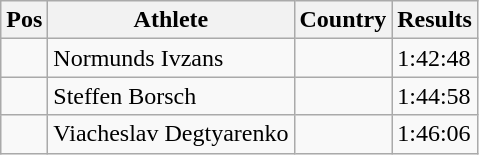<table class="wikitable">
<tr>
<th>Pos</th>
<th>Athlete</th>
<th>Country</th>
<th>Results</th>
</tr>
<tr>
<td align="center"></td>
<td>Normunds Ivzans</td>
<td></td>
<td>1:42:48</td>
</tr>
<tr>
<td align="center"></td>
<td>Steffen Borsch</td>
<td></td>
<td>1:44:58</td>
</tr>
<tr>
<td align="center"></td>
<td>Viacheslav Degtyarenko</td>
<td></td>
<td>1:46:06</td>
</tr>
</table>
